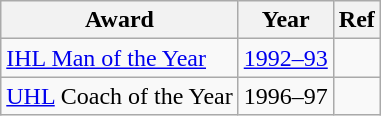<table class="wikitable">
<tr>
<th>Award</th>
<th>Year</th>
<th>Ref</th>
</tr>
<tr>
<td><a href='#'>IHL Man of the Year</a></td>
<td><a href='#'>1992–93</a></td>
<td></td>
</tr>
<tr>
<td><a href='#'>UHL</a> Coach of the Year</td>
<td>1996–97</td>
<td></td>
</tr>
</table>
